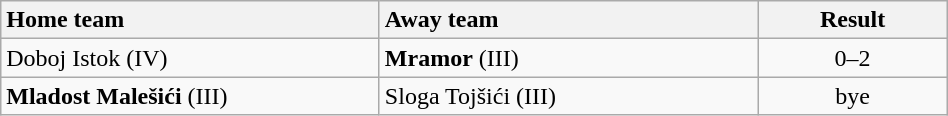<table class="wikitable" style="width:50%">
<tr>
<th style="width:40%; text-align:left">Home team</th>
<th style="width:40%; text-align:left">Away team</th>
<th>Result</th>
</tr>
<tr>
<td>Doboj Istok (IV)</td>
<td><strong>Mramor</strong> (III)</td>
<td style="text-align:center">0–2</td>
</tr>
<tr>
<td><strong>Mladost Malešići</strong> (III)</td>
<td>Sloga Tojšići (III)</td>
<td style="text-align:center">bye</td>
</tr>
</table>
